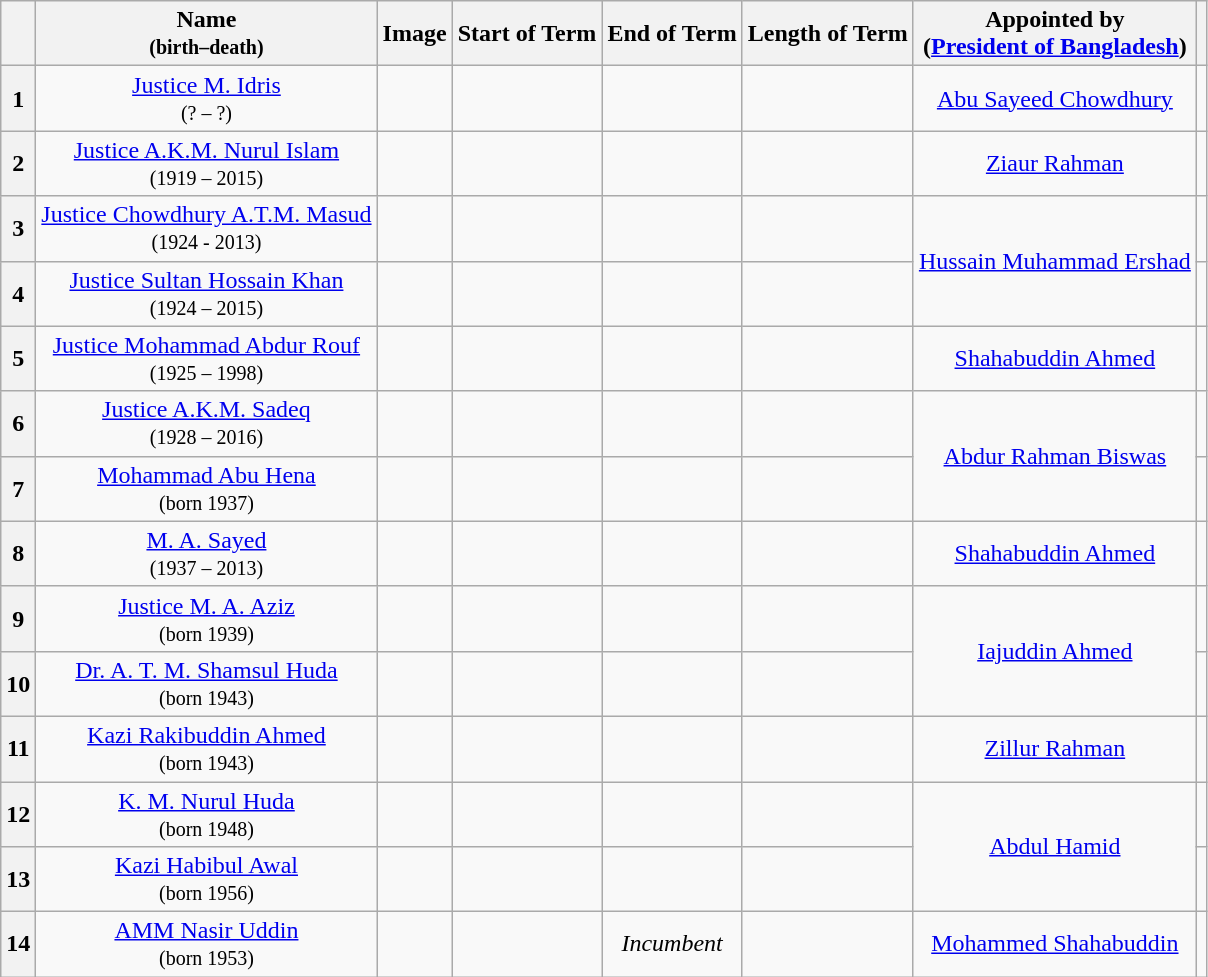<table class="wikitable sortable" style="text-align:center">
<tr>
<th scope=col></th>
<th scope=col>Name<br><small>(birth–death)</small></th>
<th scope=col  class=unsortable>Image</th>
<th scope=col>Start of Term</th>
<th scope=col>End of Term</th>
<th scope=col>Length of Term</th>
<th scope=col>Appointed by<br>(<a href='#'>President of Bangladesh</a>)</th>
<th scope=col class=unsortable></th>
</tr>
<tr>
<th scope=row>1</th>
<td><a href='#'>Justice M. Idris</a><br><small>(? – ?)</small></td>
<td></td>
<td></td>
<td></td>
<td></td>
<td><a href='#'>Abu Sayeed Chowdhury</a></td>
<td></td>
</tr>
<tr>
<th scope=row>2</th>
<td><a href='#'>Justice A.K.M. Nurul Islam</a><br><small>(1919 – 2015)</small></td>
<td></td>
<td></td>
<td></td>
<td></td>
<td><a href='#'>Ziaur Rahman</a></td>
<td></td>
</tr>
<tr>
<th scope=row>3</th>
<td><a href='#'>Justice Chowdhury A.T.M. Masud</a><br><small>(1924 - 2013)</small></td>
<td></td>
<td></td>
<td></td>
<td></td>
<td rowspan="2"><a href='#'>Hussain Muhammad Ershad</a></td>
<td></td>
</tr>
<tr>
<th scope=row>4</th>
<td><a href='#'>Justice Sultan Hossain Khan</a><br><small>(1924 – 2015)</small></td>
<td></td>
<td></td>
<td></td>
<td></td>
<td></td>
</tr>
<tr>
<th scope=row>5</th>
<td><a href='#'>Justice Mohammad Abdur Rouf</a><br><small>(1925 – 1998)</small></td>
<td></td>
<td></td>
<td></td>
<td></td>
<td><a href='#'>Shahabuddin Ahmed</a></td>
<td></td>
</tr>
<tr>
<th scope=row>6</th>
<td><a href='#'>Justice A.K.M. Sadeq</a><br><small>(1928 – 2016)</small></td>
<td></td>
<td></td>
<td></td>
<td></td>
<td rowspan="2"><a href='#'>Abdur Rahman Biswas</a></td>
<td></td>
</tr>
<tr>
<th scope=row>7</th>
<td><a href='#'>Mohammad Abu Hena</a><br><small>(born 1937)</small></td>
<td></td>
<td></td>
<td></td>
<td></td>
<td></td>
</tr>
<tr>
<th scope=row>8</th>
<td><a href='#'>M. A. Sayed</a><br><small>(1937 – 2013)</small></td>
<td></td>
<td></td>
<td></td>
<td></td>
<td><a href='#'>Shahabuddin Ahmed</a></td>
<td></td>
</tr>
<tr>
<th scope=row>9</th>
<td><a href='#'>Justice M. A. Aziz</a><br><small>(born 1939)</small></td>
<td></td>
<td></td>
<td></td>
<td></td>
<td rowspan="2"><a href='#'>Iajuddin Ahmed</a></td>
<td></td>
</tr>
<tr>
<th scope=row>10</th>
<td><a href='#'>Dr. A. T. M. Shamsul Huda</a><br><small>(born 1943)</small></td>
<td></td>
<td></td>
<td></td>
<td></td>
<td></td>
</tr>
<tr>
<th scope=row>11</th>
<td><a href='#'>Kazi Rakibuddin Ahmed</a><br><small>(born 1943)</small></td>
<td></td>
<td></td>
<td></td>
<td></td>
<td><a href='#'>Zillur Rahman</a></td>
<td></td>
</tr>
<tr>
<th scope=row>12</th>
<td><a href='#'>K. M. Nurul Huda</a><br><small>(born 1948)</small></td>
<td></td>
<td></td>
<td></td>
<td></td>
<td rowspan="2"><a href='#'>Abdul Hamid</a></td>
<td></td>
</tr>
<tr>
<th scope=row>13</th>
<td><a href='#'>Kazi Habibul Awal</a><br><small>(born 1956)</small></td>
<td></td>
<td></td>
<td></td>
<td></td>
<td></td>
</tr>
<tr>
<th scope=row>14</th>
<td><a href='#'>AMM Nasir Uddin</a><br><small>(born 1953)</small></td>
<td></td>
<td></td>
<td><em>Incumbent</em></td>
<td></td>
<td><a href='#'>Mohammed Shahabuddin</a></td>
<td></td>
</tr>
</table>
